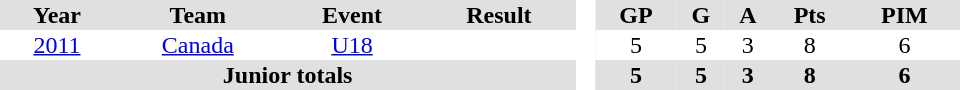<table border="0" cellpadding="1" cellspacing="0" style="text-align:center; width:40em">
<tr ALIGN="centre" bgcolor="#e0e0e0">
<th>Year</th>
<th>Team</th>
<th>Event</th>
<th>Result</th>
<th rowspan="99" bgcolor="#ffffff"> </th>
<th>GP</th>
<th>G</th>
<th>A</th>
<th>Pts</th>
<th>PIM</th>
</tr>
<tr>
<td><a href='#'>2011</a></td>
<td><a href='#'>Canada</a></td>
<td><a href='#'>U18</a></td>
<td></td>
<td>5</td>
<td>5</td>
<td>3</td>
<td>8</td>
<td>6</td>
</tr>
<tr style="background:#e0e0e0;">
<th colspan=4>Junior totals</th>
<th>5</th>
<th>5</th>
<th>3</th>
<th>8</th>
<th>6</th>
</tr>
</table>
